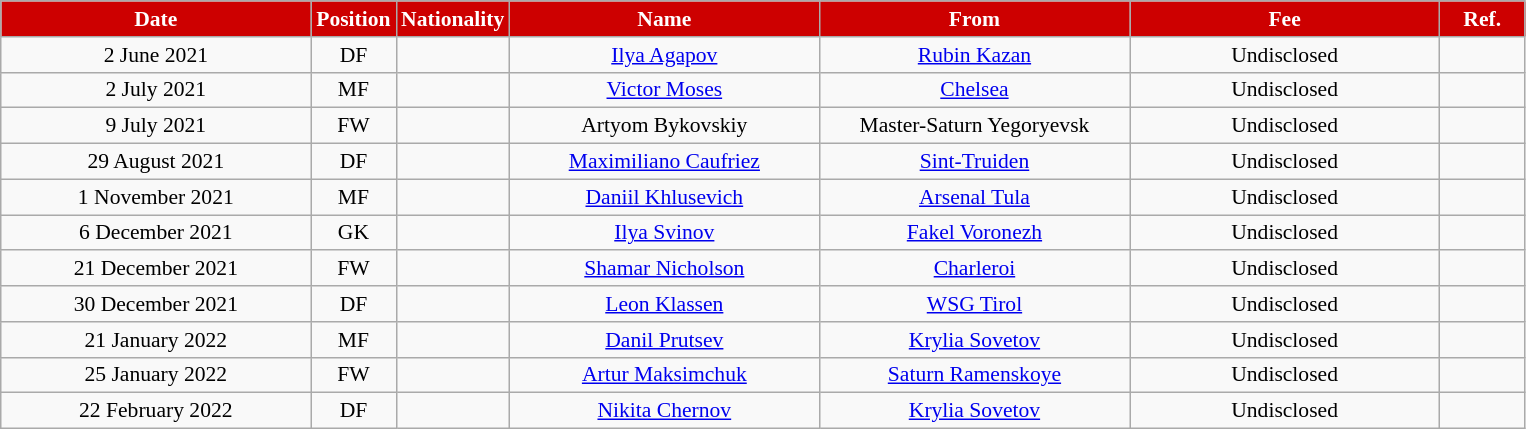<table class="wikitable"  style="text-align:center; font-size:90%; ">
<tr>
<th style="background:#CD0000; color:white; width:200px;">Date</th>
<th style="background:#CD0000; color:white; width:50px;">Position</th>
<th style="background:#CD0000; color:white; width:50px;">Nationality</th>
<th style="background:#CD0000; color:white; width:200px;">Name</th>
<th style="background:#CD0000; color:white; width:200px;">From</th>
<th style="background:#CD0000; color:white; width:200px;">Fee</th>
<th style="background:#CD0000; color:white; width:50px;">Ref.</th>
</tr>
<tr>
<td>2 June 2021</td>
<td>DF</td>
<td></td>
<td><a href='#'>Ilya Agapov</a></td>
<td><a href='#'>Rubin Kazan</a></td>
<td>Undisclosed</td>
<td></td>
</tr>
<tr>
<td>2 July 2021</td>
<td>MF</td>
<td></td>
<td><a href='#'>Victor Moses</a></td>
<td><a href='#'>Chelsea</a></td>
<td>Undisclosed</td>
<td></td>
</tr>
<tr>
<td>9 July 2021</td>
<td>FW</td>
<td></td>
<td>Artyom Bykovskiy</td>
<td>Master-Saturn Yegoryevsk</td>
<td>Undisclosed</td>
<td></td>
</tr>
<tr>
<td>29 August 2021</td>
<td>DF</td>
<td></td>
<td><a href='#'>Maximiliano Caufriez</a></td>
<td><a href='#'>Sint-Truiden</a></td>
<td>Undisclosed</td>
<td></td>
</tr>
<tr>
<td>1 November 2021</td>
<td>MF</td>
<td></td>
<td><a href='#'>Daniil Khlusevich</a></td>
<td><a href='#'>Arsenal Tula</a></td>
<td>Undisclosed</td>
<td></td>
</tr>
<tr>
<td>6 December 2021</td>
<td>GK</td>
<td></td>
<td><a href='#'>Ilya Svinov</a></td>
<td><a href='#'>Fakel Voronezh</a></td>
<td>Undisclosed</td>
<td></td>
</tr>
<tr>
<td>21 December 2021</td>
<td>FW</td>
<td></td>
<td><a href='#'>Shamar Nicholson</a></td>
<td><a href='#'>Charleroi</a></td>
<td>Undisclosed</td>
<td></td>
</tr>
<tr>
<td>30 December 2021</td>
<td>DF</td>
<td></td>
<td><a href='#'>Leon Klassen</a></td>
<td><a href='#'>WSG Tirol</a></td>
<td>Undisclosed</td>
<td></td>
</tr>
<tr>
<td>21 January 2022</td>
<td>MF</td>
<td></td>
<td><a href='#'>Danil Prutsev</a></td>
<td><a href='#'>Krylia Sovetov</a></td>
<td>Undisclosed</td>
<td></td>
</tr>
<tr>
<td>25 January 2022</td>
<td>FW</td>
<td></td>
<td><a href='#'>Artur Maksimchuk</a></td>
<td><a href='#'>Saturn Ramenskoye</a></td>
<td>Undisclosed</td>
<td></td>
</tr>
<tr>
<td>22 February 2022</td>
<td>DF</td>
<td></td>
<td><a href='#'>Nikita Chernov</a></td>
<td><a href='#'>Krylia Sovetov</a></td>
<td>Undisclosed</td>
<td></td>
</tr>
</table>
